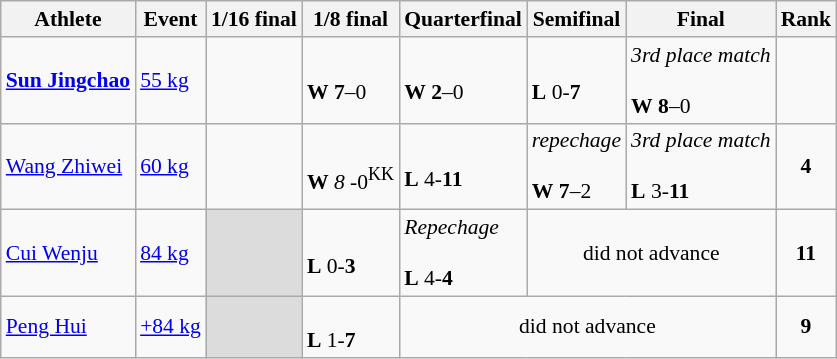<table class="wikitable" style="font-size:90%">
<tr>
<th>Athlete</th>
<th>Event</th>
<th>1/16 final</th>
<th>1/8 final</th>
<th>Quarterfinal</th>
<th>Semifinal</th>
<th>Final</th>
<th>Rank</th>
</tr>
<tr>
<td><strong><a href='#'>Sun Jingchao</a></strong></td>
<td><a href='#'>55 kg</a></td>
<td></td>
<td><br><strong>W</strong> <strong>7</strong>–0</td>
<td><br><strong>W</strong> <strong>2</strong>–0</td>
<td><br><strong>L</strong> 0-<strong>7</strong></td>
<td><em>3rd place match</em><br><br><strong>W</strong> <strong>8</strong>–0</td>
<td align=center></td>
</tr>
<tr>
<td><a href='#'>Wang Zhiwei</a></td>
<td><a href='#'>60 kg</a></td>
<td></td>
<td><br><strong>W</strong> <em>8</em> -0<sup>KK</sup></td>
<td><br><strong>L</strong> 4-<strong>11</strong></td>
<td><em>repechage</em><br><br><strong>W</strong> <strong>7</strong>–2</td>
<td><em>3rd place match</em><br><br><strong>L</strong> 3-<strong>11</strong></td>
<td align=center><strong>4</strong></td>
</tr>
<tr>
<td><a href='#'>Cui Wenju</a></td>
<td><a href='#'>84 kg</a></td>
<td style="background:#dcdcdc;"></td>
<td><br><strong>L</strong> 0-<strong>3</strong></td>
<td><em>Repechage</em><br><br><strong>L</strong> 4-<strong>4</strong></td>
<td style="text-align:center;" colspan="2">did not advance</td>
<td align=center><strong>11</strong></td>
</tr>
<tr>
<td><a href='#'>Peng Hui</a></td>
<td><a href='#'>+84 kg</a></td>
<td style="background:#dcdcdc;"></td>
<td><br><strong>L</strong> 1-<strong>7</strong></td>
<td style="text-align:center;" colspan="3">did not advance</td>
<td align=center><strong>9</strong></td>
</tr>
</table>
